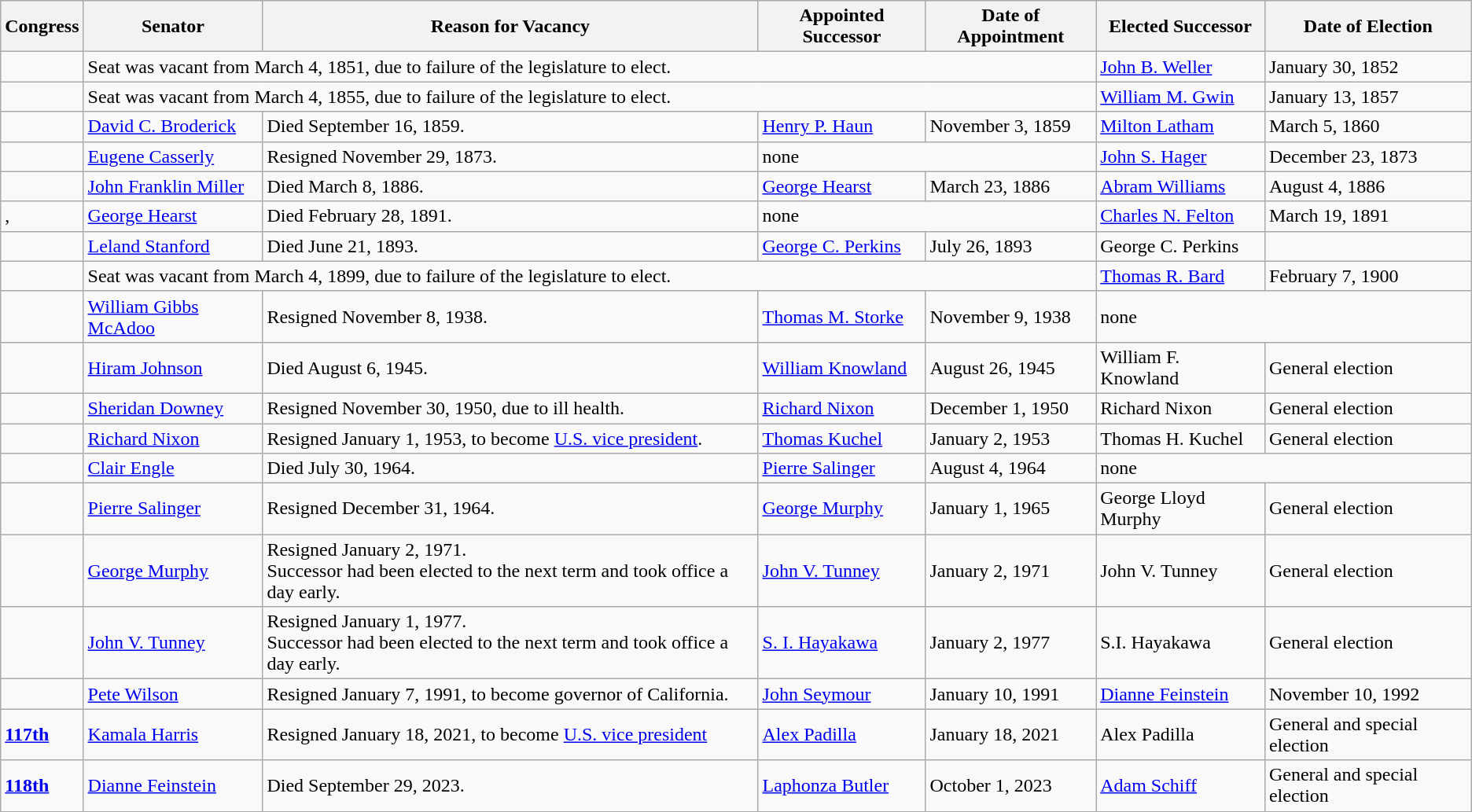<table class=wikitable>
<tr>
<th>Congress</th>
<th>Senator</th>
<th>Reason for Vacancy</th>
<th>Appointed Successor</th>
<th>Date of Appointment</th>
<th>Elected Successor</th>
<th>Date of Election</th>
</tr>
<tr>
<td><strong></strong></td>
<td colspan=4>Seat was vacant from March 4, 1851, due to failure of the legislature to elect.</td>
<td><a href='#'>John B. Weller</a></td>
<td>January 30, 1852</td>
</tr>
<tr>
<td><strong></strong></td>
<td colspan=4>Seat was vacant from March 4, 1855, due to failure of the legislature to elect.</td>
<td><a href='#'>William M. Gwin</a></td>
<td>January 13, 1857</td>
</tr>
<tr>
<td><strong></strong></td>
<td><a href='#'>David C. Broderick</a></td>
<td>Died September 16, 1859.</td>
<td><a href='#'>Henry P. Haun</a></td>
<td>November 3, 1859</td>
<td><a href='#'>Milton Latham</a></td>
<td>March 5, 1860</td>
</tr>
<tr>
<td><strong></strong></td>
<td><a href='#'>Eugene Casserly</a></td>
<td>Resigned November 29, 1873.</td>
<td colspan=2>none</td>
<td><a href='#'>John S. Hager</a></td>
<td>December 23, 1873</td>
</tr>
<tr>
<td><strong></strong></td>
<td><a href='#'>John Franklin Miller</a></td>
<td>Died March 8, 1886.</td>
<td><a href='#'>George Hearst</a></td>
<td>March 23, 1886</td>
<td><a href='#'>Abram Williams</a></td>
<td>August 4, 1886</td>
</tr>
<tr>
<td><strong></strong>, <strong></strong></td>
<td><a href='#'>George Hearst</a></td>
<td>Died February 28, 1891.</td>
<td colspan=2>none</td>
<td><a href='#'>Charles N. Felton</a></td>
<td>March 19, 1891</td>
</tr>
<tr>
<td><strong></strong></td>
<td><a href='#'>Leland Stanford</a></td>
<td>Died June 21, 1893.</td>
<td><a href='#'>George C. Perkins</a></td>
<td>July 26, 1893</td>
<td>George C. Perkins</td>
<td></td>
</tr>
<tr>
<td><strong></strong></td>
<td colspan=4>Seat was vacant from March 4, 1899, due to failure of the legislature to elect.</td>
<td><a href='#'>Thomas R. Bard</a></td>
<td>February 7, 1900</td>
</tr>
<tr>
<td><strong></strong></td>
<td><a href='#'>William Gibbs McAdoo</a></td>
<td>Resigned November 8, 1938.</td>
<td><a href='#'>Thomas M. Storke</a></td>
<td>November 9, 1938</td>
<td colspan=2>none</td>
</tr>
<tr>
<td><strong></strong></td>
<td><a href='#'>Hiram Johnson</a></td>
<td>Died August 6, 1945.</td>
<td><a href='#'>William Knowland</a></td>
<td>August 26, 1945</td>
<td>William F. Knowland</td>
<td>General election</td>
</tr>
<tr>
<td><strong></strong></td>
<td><a href='#'>Sheridan Downey</a></td>
<td>Resigned November 30, 1950, due to ill health.</td>
<td><a href='#'>Richard Nixon</a></td>
<td>December 1, 1950</td>
<td>Richard Nixon</td>
<td>General election</td>
</tr>
<tr>
<td><strong></strong></td>
<td><a href='#'>Richard Nixon</a></td>
<td>Resigned January 1, 1953, to become <a href='#'>U.S. vice president</a>.</td>
<td><a href='#'>Thomas Kuchel</a></td>
<td>January 2, 1953</td>
<td>Thomas H. Kuchel</td>
<td>General election</td>
</tr>
<tr>
<td><strong></strong></td>
<td><a href='#'>Clair Engle</a></td>
<td>Died July 30, 1964.</td>
<td><a href='#'>Pierre Salinger</a></td>
<td>August 4, 1964</td>
<td colspan=2>none</td>
</tr>
<tr>
<td><strong></strong></td>
<td><a href='#'>Pierre Salinger</a></td>
<td>Resigned December 31, 1964.</td>
<td><a href='#'>George Murphy</a></td>
<td>January 1, 1965</td>
<td>George Lloyd Murphy</td>
<td>General election</td>
</tr>
<tr>
<td><strong></strong></td>
<td><a href='#'>George Murphy</a></td>
<td>Resigned January 2, 1971.<br>Successor had been elected to the next term and took office a day early.</td>
<td><a href='#'>John V. Tunney</a></td>
<td>January 2, 1971</td>
<td>John V. Tunney</td>
<td>General election</td>
</tr>
<tr>
<td><strong></strong></td>
<td><a href='#'>John V. Tunney</a></td>
<td>Resigned January 1, 1977.<br>Successor had been elected to the next term and took office a day early.</td>
<td><a href='#'>S. I. Hayakawa</a></td>
<td>January 2, 1977</td>
<td>S.I. Hayakawa</td>
<td>General election</td>
</tr>
<tr>
<td><strong></strong></td>
<td><a href='#'>Pete Wilson</a></td>
<td>Resigned January 7, 1991, to become governor of California.</td>
<td><a href='#'>John Seymour</a></td>
<td>January 10, 1991</td>
<td><a href='#'>Dianne Feinstein</a></td>
<td>November 10, 1992</td>
</tr>
<tr>
<td><a href='#'><strong>117th</strong></a></td>
<td><a href='#'>Kamala Harris</a></td>
<td>Resigned January 18, 2021, to become <a href='#'>U.S. vice president</a></td>
<td><a href='#'>Alex Padilla</a></td>
<td>January 18, 2021</td>
<td>Alex Padilla</td>
<td>General and special election</td>
</tr>
<tr>
<td><a href='#'><strong>118th</strong></a></td>
<td><a href='#'>Dianne Feinstein</a></td>
<td>Died September 29, 2023.</td>
<td><a href='#'>Laphonza Butler</a></td>
<td>October 1, 2023</td>
<td><a href='#'>Adam Schiff</a></td>
<td>General and special election</td>
</tr>
</table>
